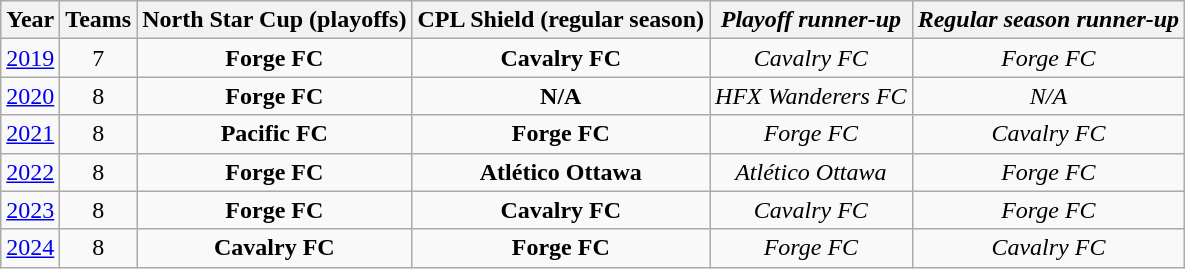<table class="wikitable sortable" style="text-align: center;">
<tr>
<th>Year</th>
<th>Teams</th>
<th>North Star Cup <strong>(playoffs)</strong></th>
<th>CPL Shield <strong>(regular season)</strong></th>
<th><em>Playoff runner-up</em></th>
<th><em>Regular season runner-up</em></th>
</tr>
<tr>
<td><a href='#'>2019</a></td>
<td>7</td>
<td><strong>Forge FC</strong></td>
<td><strong>Cavalry FC</strong></td>
<td><em>Cavalry FC</em></td>
<td><em>Forge FC</em></td>
</tr>
<tr>
<td><a href='#'>2020</a></td>
<td>8</td>
<td><strong>Forge FC</strong></td>
<td><strong>N/A</strong></td>
<td><em>HFX Wanderers FC</em></td>
<td><em>N/A</em></td>
</tr>
<tr>
<td><a href='#'>2021</a></td>
<td>8</td>
<td><strong>Pacific FC</strong></td>
<td><strong>Forge FC</strong></td>
<td><em>Forge FC</em></td>
<td><em>Cavalry FC</em></td>
</tr>
<tr>
<td><a href='#'>2022</a></td>
<td>8</td>
<td><strong>Forge FC</strong></td>
<td><strong>Atlético Ottawa</strong></td>
<td><em>Atlético Ottawa</em></td>
<td><em>Forge FC</em></td>
</tr>
<tr>
<td><a href='#'>2023</a></td>
<td>8</td>
<td><strong>Forge FC</strong></td>
<td><strong>Cavalry FC</strong></td>
<td><em>Cavalry FC</em></td>
<td><em>Forge FC</em></td>
</tr>
<tr>
<td><a href='#'>2024</a></td>
<td>8</td>
<td><strong>Cavalry FC</strong></td>
<td><strong>Forge FC</strong></td>
<td><em>Forge FC</em></td>
<td><em>Cavalry FC</em></td>
</tr>
</table>
